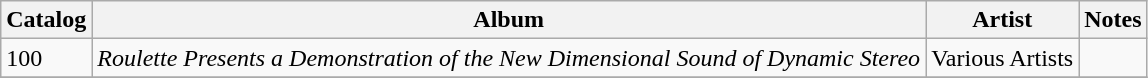<table class="wikitable sortable">
<tr>
<th>Catalog</th>
<th>Album</th>
<th>Artist</th>
<th>Notes</th>
</tr>
<tr>
<td>100</td>
<td><em>Roulette Presents a Demonstration of the New Dimensional Sound of Dynamic Stereo</em></td>
<td>Various Artists</td>
<td></td>
</tr>
<tr>
</tr>
</table>
